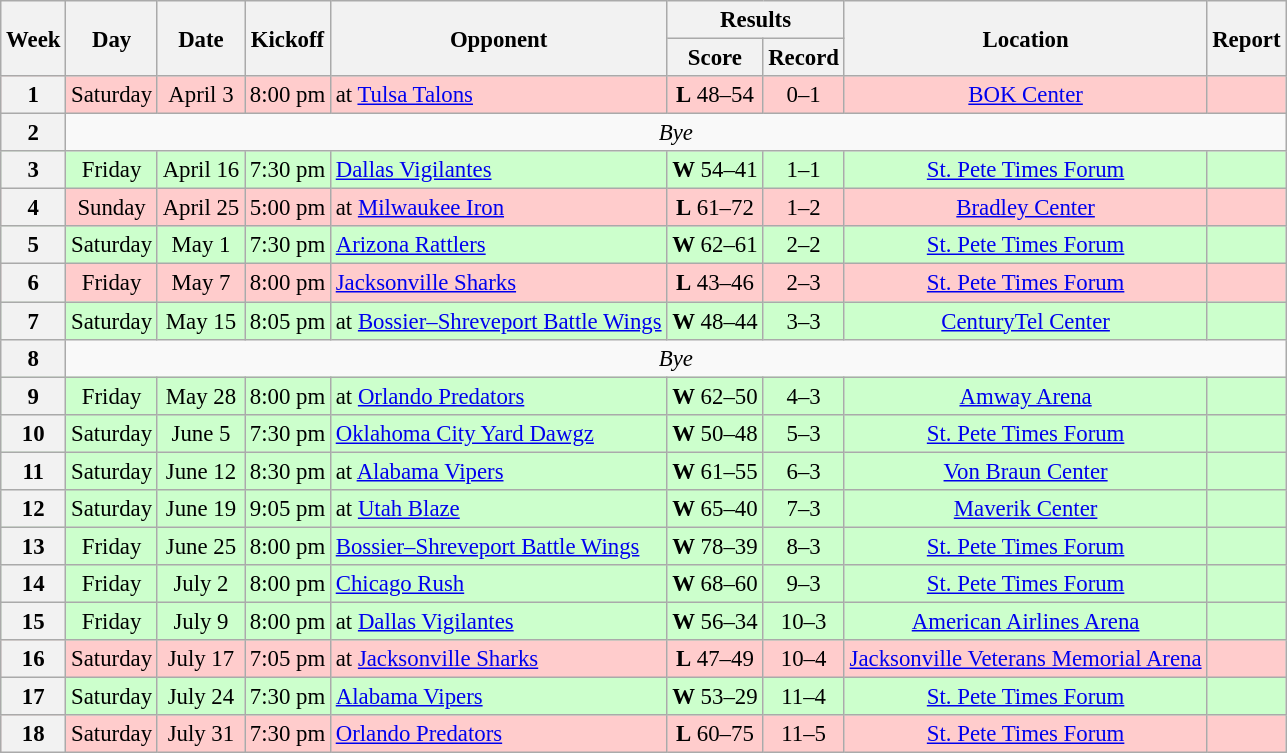<table class="wikitable" style="font-size: 95%;">
<tr>
<th rowspan="2">Week</th>
<th rowspan="2">Day</th>
<th rowspan="2">Date</th>
<th rowspan="2">Kickoff</th>
<th rowspan="2">Opponent</th>
<th colspan="2">Results</th>
<th rowspan="2">Location</th>
<th rowspan="2">Report</th>
</tr>
<tr>
<th>Score</th>
<th>Record</th>
</tr>
<tr style= background:#ffcccc>
<th align="center"><strong>1</strong></th>
<td align="center">Saturday</td>
<td align="center">April 3</td>
<td>8:00 pm</td>
<td>at <a href='#'>Tulsa Talons</a></td>
<td align="center"><strong>L</strong> 48–54</td>
<td align="center">0–1</td>
<td align="center"><a href='#'>BOK Center</a></td>
<td align="center"></td>
</tr>
<tr style=>
<th align="center"><strong>2</strong></th>
<td colspan="9" align="center" valign="middle"><em>Bye</em></td>
</tr>
<tr style= background:#ccffcc>
<th align="center"><strong>3</strong></th>
<td align="center">Friday</td>
<td align="center">April 16</td>
<td>7:30 pm</td>
<td><a href='#'>Dallas Vigilantes</a></td>
<td align="center"><strong>W</strong> 54–41</td>
<td align="center">1–1</td>
<td align="center"><a href='#'>St. Pete Times Forum</a></td>
<td align="center"></td>
</tr>
<tr style= background:#ffcccc>
<th align="center"><strong>4</strong></th>
<td align="center">Sunday</td>
<td align="center">April 25</td>
<td>5:00 pm</td>
<td>at <a href='#'>Milwaukee Iron</a></td>
<td align="center"><strong>L</strong> 61–72</td>
<td align="center">1–2</td>
<td align="center"><a href='#'>Bradley Center</a></td>
<td align="center"></td>
</tr>
<tr style= background:#ccffcc>
<th align="center"><strong>5</strong></th>
<td align="center">Saturday</td>
<td align="center">May 1</td>
<td>7:30 pm</td>
<td><a href='#'>Arizona Rattlers</a></td>
<td align="center"><strong>W</strong> 62–61</td>
<td align="center">2–2</td>
<td align="center"><a href='#'>St. Pete Times Forum</a></td>
<td align="center"></td>
</tr>
<tr style= background:#ffcccc>
<th align="center"><strong>6</strong></th>
<td align="center">Friday</td>
<td align="center">May 7</td>
<td>8:00 pm</td>
<td><a href='#'>Jacksonville Sharks</a></td>
<td align="center"><strong>L</strong> 43–46</td>
<td align="center">2–3</td>
<td align="center"><a href='#'>St. Pete Times Forum</a></td>
<td align="center"></td>
</tr>
<tr style= background:#ccffcc>
<th align="center"><strong>7</strong></th>
<td align="center">Saturday</td>
<td align="center">May 15</td>
<td>8:05 pm</td>
<td>at <a href='#'>Bossier–Shreveport Battle Wings</a></td>
<td align="center"><strong>W</strong> 48–44</td>
<td align="center">3–3</td>
<td align="center"><a href='#'>CenturyTel Center</a></td>
<td align="center"></td>
</tr>
<tr style=>
<th align="center"><strong>8</strong></th>
<td colspan="9" align="center" valign="middle"><em>Bye</em></td>
</tr>
<tr style= background:#ccffcc>
<th align="center"><strong>9</strong></th>
<td align="center">Friday</td>
<td align="center">May 28</td>
<td>8:00 pm</td>
<td>at <a href='#'>Orlando Predators</a></td>
<td align="center"><strong>W</strong> 62–50</td>
<td align="center">4–3</td>
<td align="center"><a href='#'>Amway Arena</a></td>
<td align="center"></td>
</tr>
<tr style= background:#ccffcc>
<th align="center"><strong>10</strong></th>
<td align="center">Saturday</td>
<td align="center">June 5</td>
<td>7:30 pm</td>
<td><a href='#'>Oklahoma City Yard Dawgz</a></td>
<td align="center"><strong>W</strong> 50–48</td>
<td align="center">5–3</td>
<td align="center"><a href='#'>St. Pete Times Forum</a></td>
<td align="center"></td>
</tr>
<tr style= background:#ccffcc>
<th align="center"><strong>11</strong></th>
<td align="center">Saturday</td>
<td align="center">June 12</td>
<td>8:30 pm</td>
<td>at <a href='#'>Alabama Vipers</a></td>
<td align="center"><strong>W</strong> 61–55</td>
<td align="center">6–3</td>
<td align="center"><a href='#'>Von Braun Center</a></td>
<td align="center"></td>
</tr>
<tr style= background:#ccffcc>
<th align="center"><strong>12</strong></th>
<td align="center">Saturday</td>
<td align="center">June 19</td>
<td>9:05 pm</td>
<td>at <a href='#'>Utah Blaze</a></td>
<td align="center"><strong>W</strong> 65–40</td>
<td align="center">7–3</td>
<td align="center"><a href='#'>Maverik Center</a></td>
<td align="center"></td>
</tr>
<tr style= background:#ccffcc>
<th align="center"><strong>13</strong></th>
<td align="center">Friday</td>
<td align="center">June 25</td>
<td>8:00 pm</td>
<td><a href='#'>Bossier–Shreveport Battle Wings</a></td>
<td align="center"><strong>W</strong> 78–39</td>
<td align="center">8–3</td>
<td align="center"><a href='#'>St. Pete Times Forum</a></td>
<td align="center"></td>
</tr>
<tr style= background:#ccffcc>
<th align="center"><strong>14</strong></th>
<td align="center">Friday</td>
<td align="center">July 2</td>
<td>8:00 pm</td>
<td><a href='#'>Chicago Rush</a></td>
<td align="center"><strong>W</strong> 68–60</td>
<td align="center">9–3</td>
<td align="center"><a href='#'>St. Pete Times Forum</a></td>
<td align="center"></td>
</tr>
<tr style= background:#ccffcc>
<th align="center"><strong>15</strong></th>
<td align="center">Friday</td>
<td align="center">July 9</td>
<td>8:00 pm</td>
<td>at <a href='#'>Dallas Vigilantes</a></td>
<td align="center"><strong>W</strong> 56–34</td>
<td align="center">10–3</td>
<td align="center"><a href='#'>American Airlines Arena</a></td>
<td align="center"></td>
</tr>
<tr style= background:#ffcccc>
<th align="center"><strong>16</strong></th>
<td align="center">Saturday</td>
<td align="center">July 17</td>
<td>7:05 pm</td>
<td>at <a href='#'>Jacksonville Sharks</a></td>
<td align="center"><strong>L</strong> 47–49</td>
<td align="center">10–4</td>
<td align="center"><a href='#'>Jacksonville Veterans Memorial Arena</a></td>
<td align="center"></td>
</tr>
<tr style= background:#ccffcc>
<th align="center"><strong>17</strong></th>
<td align="center">Saturday</td>
<td align="center">July 24</td>
<td>7:30 pm</td>
<td><a href='#'>Alabama Vipers</a></td>
<td align="center"><strong>W</strong> 53–29</td>
<td align="center">11–4</td>
<td align="center"><a href='#'>St. Pete Times Forum</a></td>
<td align="center"></td>
</tr>
<tr style= background:#ffcccc>
<th align="center"><strong>18</strong></th>
<td align="center">Saturday</td>
<td align="center">July 31</td>
<td>7:30 pm</td>
<td><a href='#'>Orlando Predators</a></td>
<td align="center"><strong>L</strong> 60–75</td>
<td align="center">11–5</td>
<td align="center"><a href='#'>St. Pete Times Forum</a></td>
<td align="center"></td>
</tr>
</table>
